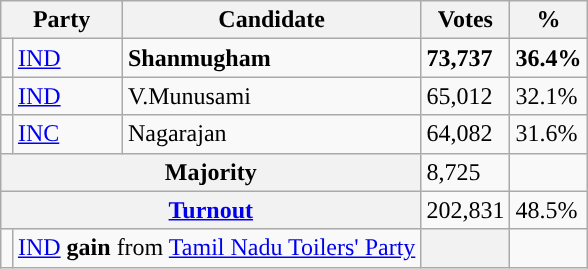<table class="wikitable">
<tr>
<th colspan="2">Party</th>
<th>Candidate</th>
<th>Votes</th>
<th>%</th>
</tr>
<tr>
<td></td>
<td><a href='#'>IND</a></td>
<td><strong>Shanmugham</strong></td>
<td><strong>73,737</strong></td>
<td><strong>36.4%</strong></td>
</tr>
<tr>
<td></td>
<td><a href='#'>IND</a></td>
<td>V.Munusami</td>
<td>65,012</td>
<td>32.1%</td>
</tr>
<tr>
<td></td>
<td><a href='#'>INC</a></td>
<td>Nagarajan</td>
<td>64,082</td>
<td>31.6%</td>
</tr>
<tr>
<th colspan="3">Majority</th>
<td>8,725</td>
</tr>
<tr>
<th colspan="3"><a href='#'>Turnout</a></th>
<td>202,831</td>
<td>48.5%</td>
</tr>
<tr>
<td></td>
<td colspan="2"><a href='#'>IND</a> <strong>gain</strong> from <a href='#'>Tamil Nadu Toilers' Party</a></td>
<th></th>
<td></td>
</tr>
</table>
